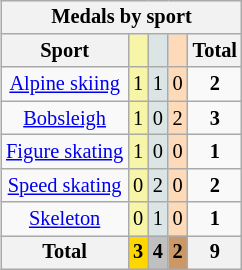<table class=wikitable style=font-size:85%;float:right;text-align:center>
<tr>
<th colspan=5>Medals by sport</th>
</tr>
<tr>
<th>Sport</th>
<td bgcolor=F7F6A8></td>
<td bgcolor=DCE5E5></td>
<td bgcolor=FFDAB9></td>
<th>Total</th>
</tr>
<tr>
<td><a href='#'>Alpine skiing</a></td>
<td bgcolor=F7F6A8>1</td>
<td bgcolor=DCE5E5>1</td>
<td bgcolor=FFDAB9>0</td>
<td><strong>2</strong></td>
</tr>
<tr>
<td><a href='#'>Bobsleigh</a></td>
<td bgcolor=F7F6A8>1</td>
<td bgcolor=DCE5E5>0</td>
<td bgcolor=FFDAB9>2</td>
<td><strong>3</strong></td>
</tr>
<tr>
<td><a href='#'>Figure skating</a></td>
<td bgcolor=F7F6A8>1</td>
<td bgcolor=DCE5E5>0</td>
<td bgcolor=FFDAB9>0</td>
<td><strong>1</strong></td>
</tr>
<tr>
<td><a href='#'>Speed skating</a></td>
<td bgcolor=F7F6A8>0</td>
<td bgcolor=DCE5E5>2</td>
<td bgcolor=FFDAB9>0</td>
<td><strong>2</strong></td>
</tr>
<tr>
<td><a href='#'>Skeleton</a></td>
<td bgcolor=F7F6A8>0</td>
<td bgcolor=DCE5E5>1</td>
<td bgcolor=FFDAB9>0</td>
<td><strong>1</strong></td>
</tr>
<tr>
<th>Total</th>
<th style=background:gold>3</th>
<th style=background:silver>4</th>
<th style=background:#c96>2</th>
<th>9</th>
</tr>
</table>
